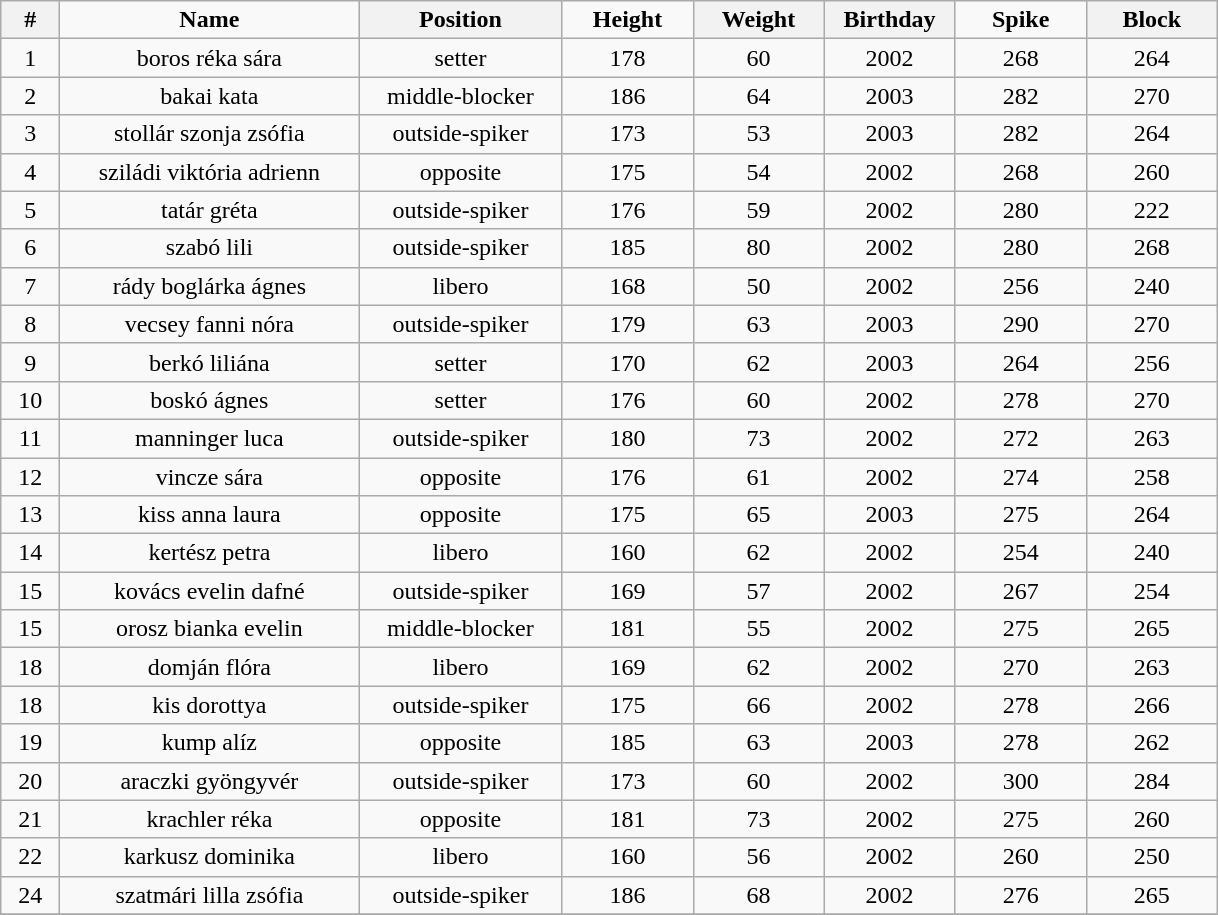<table class="wikitable sortable" style="text-align:center;">
<tr>
<th style="width:2em">#</th>
<td style="width:12em"><strong>Name</strong></td>
<th style="width:8em"><strong>Position</strong></th>
<td style="width:5em"><strong>Height</strong></td>
<th style="width:5em"><strong>Weight</strong></th>
<th style="width:5em"><strong>Birthday</strong></th>
<td style="width:5em"><strong>Spike</strong></td>
<th style="width:5em"><strong>Block</strong></th>
</tr>
<tr>
<td>1</td>
<td>boros réka sára</td>
<td>setter</td>
<td>178</td>
<td>60</td>
<td>2002</td>
<td>268</td>
<td>264</td>
</tr>
<tr>
<td>2</td>
<td>bakai kata</td>
<td>middle-blocker</td>
<td>186</td>
<td>64</td>
<td>2003</td>
<td>282</td>
<td>270</td>
</tr>
<tr>
<td>3</td>
<td>stollár szonja zsófia</td>
<td>outside-spiker</td>
<td>173</td>
<td>53</td>
<td>2003</td>
<td>282</td>
<td>264</td>
</tr>
<tr>
<td>4</td>
<td>sziládi viktória adrienn</td>
<td>opposite</td>
<td>175</td>
<td>54</td>
<td>2002</td>
<td>268</td>
<td>260</td>
</tr>
<tr>
<td>5</td>
<td>tatár gréta</td>
<td>outside-spiker</td>
<td>176</td>
<td>59</td>
<td>2002</td>
<td>280</td>
<td>222</td>
</tr>
<tr>
<td>6</td>
<td>szabó lili</td>
<td>outside-spiker</td>
<td>185</td>
<td>80</td>
<td>2002</td>
<td>280</td>
<td>268</td>
</tr>
<tr>
<td>7</td>
<td>rády boglárka ágnes</td>
<td>libero</td>
<td>168</td>
<td>50</td>
<td>2002</td>
<td>256</td>
<td>240</td>
</tr>
<tr>
<td>8</td>
<td>vecsey fanni nóra</td>
<td>outside-spiker</td>
<td>179</td>
<td>63</td>
<td>2003</td>
<td>290</td>
<td>270</td>
</tr>
<tr>
<td>9</td>
<td>berkó liliána</td>
<td>setter</td>
<td>170</td>
<td>62</td>
<td>2003</td>
<td>264</td>
<td>256</td>
</tr>
<tr>
<td>10</td>
<td>boskó ágnes</td>
<td>setter</td>
<td>176</td>
<td>60</td>
<td>2002</td>
<td>278</td>
<td>270</td>
</tr>
<tr>
<td>11</td>
<td>manninger luca</td>
<td>outside-spiker</td>
<td>180</td>
<td>73</td>
<td>2002</td>
<td>272</td>
<td>263</td>
</tr>
<tr>
<td>12</td>
<td>vincze sára</td>
<td>opposite</td>
<td>176</td>
<td>61</td>
<td>2002</td>
<td>274</td>
<td>258</td>
</tr>
<tr>
<td>13</td>
<td>kiss anna laura</td>
<td>opposite</td>
<td>175</td>
<td>65</td>
<td>2003</td>
<td>275</td>
<td>264</td>
</tr>
<tr>
<td>14</td>
<td>kertész petra</td>
<td>libero</td>
<td>160</td>
<td>62</td>
<td>2002</td>
<td>254</td>
<td>240</td>
</tr>
<tr>
<td>15</td>
<td>kovács evelin dafné</td>
<td>outside-spiker</td>
<td>169</td>
<td>57</td>
<td>2002</td>
<td>267</td>
<td>254</td>
</tr>
<tr>
<td>15</td>
<td>orosz bianka evelin</td>
<td>middle-blocker</td>
<td>181</td>
<td>55</td>
<td>2002</td>
<td>275</td>
<td>265</td>
</tr>
<tr>
<td>18</td>
<td>domján flóra</td>
<td>libero</td>
<td>169</td>
<td>62</td>
<td>2002</td>
<td>270</td>
<td>263</td>
</tr>
<tr>
<td>18</td>
<td>kis dorottya</td>
<td>outside-spiker</td>
<td>175</td>
<td>66</td>
<td>2002</td>
<td>278</td>
<td>266</td>
</tr>
<tr>
<td>19</td>
<td>kump alíz</td>
<td>opposite</td>
<td>185</td>
<td>63</td>
<td>2003</td>
<td>278</td>
<td>262</td>
</tr>
<tr>
<td>20</td>
<td>araczki gyöngyvér</td>
<td>outside-spiker</td>
<td>173</td>
<td>60</td>
<td>2002</td>
<td>300</td>
<td>284</td>
</tr>
<tr>
<td>21</td>
<td>krachler réka</td>
<td>opposite</td>
<td>181</td>
<td>73</td>
<td>2002</td>
<td>275</td>
<td>260</td>
</tr>
<tr>
<td>22</td>
<td>karkusz dominika</td>
<td>libero</td>
<td>160</td>
<td>56</td>
<td>2002</td>
<td>260</td>
<td>250</td>
</tr>
<tr>
<td>24</td>
<td>szatmári lilla zsófia</td>
<td>outside-spiker</td>
<td>186</td>
<td>68</td>
<td>2002</td>
<td>276</td>
<td>265</td>
</tr>
<tr>
</tr>
</table>
